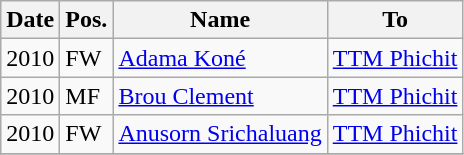<table class="wikitable">
<tr>
<th>Date</th>
<th>Pos.</th>
<th>Name</th>
<th>To</th>
</tr>
<tr>
<td>2010</td>
<td>FW</td>
<td> <a href='#'>Adama Koné</a></td>
<td> <a href='#'>TTM Phichit</a></td>
</tr>
<tr>
<td>2010</td>
<td>MF</td>
<td> <a href='#'>Brou Clement</a></td>
<td> <a href='#'>TTM Phichit</a></td>
</tr>
<tr>
<td>2010</td>
<td>FW</td>
<td> <a href='#'>Anusorn Srichaluang</a></td>
<td> <a href='#'>TTM Phichit</a></td>
</tr>
<tr>
</tr>
</table>
